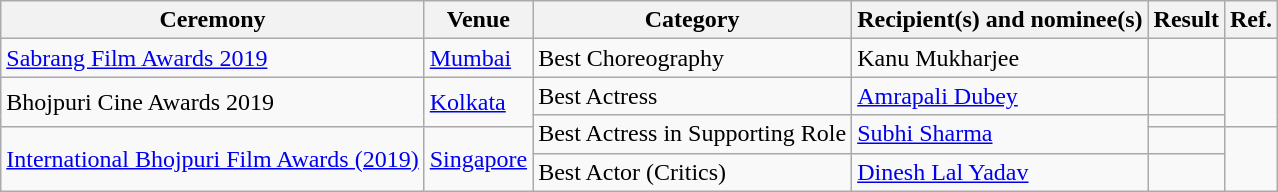<table class="wikitable sortable">
<tr>
<th>Ceremony</th>
<th>Venue</th>
<th>Category</th>
<th>Recipient(s) and nominee(s)</th>
<th>Result</th>
<th>Ref.</th>
</tr>
<tr>
<td><a href='#'>Sabrang Film Awards 2019</a></td>
<td><a href='#'>Mumbai</a></td>
<td>Best Choreography</td>
<td>Kanu Mukharjee</td>
<td></td>
<td></td>
</tr>
<tr>
<td rowspan=2>Bhojpuri Cine Awards 2019</td>
<td rowspan=2><a href='#'>Kolkata</a></td>
<td>Best Actress</td>
<td><a href='#'>Amrapali Dubey</a></td>
<td></td>
<td rowspan=2></td>
</tr>
<tr>
<td rowspan=2>Best Actress in Supporting Role</td>
<td rowspan=2><a href='#'>Subhi Sharma</a></td>
<td></td>
</tr>
<tr>
<td rowspan=2><a href='#'>International Bhojpuri Film Awards (2019)</a></td>
<td rowspan=2><a href='#'>Singapore</a></td>
<td></td>
<td rowspan=2></td>
</tr>
<tr>
<td>Best Actor (Critics)</td>
<td><a href='#'>Dinesh Lal Yadav</a></td>
<td></td>
</tr>
</table>
